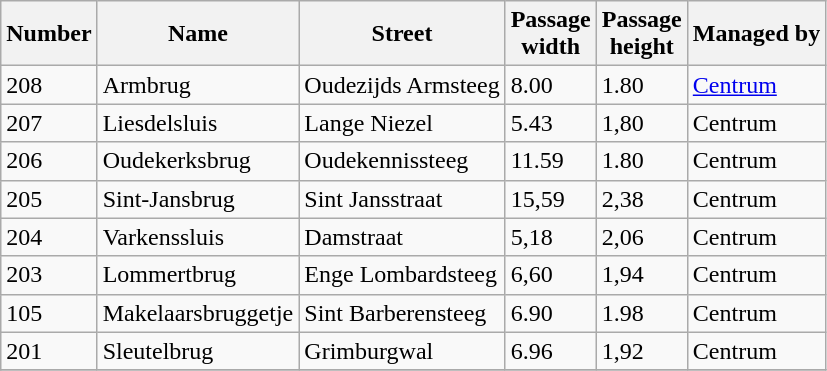<table class="wikitable sortable">
<tr>
<th>Number</th>
<th>Name</th>
<th>Street</th>
<th>Passage<br>width</th>
<th>Passage<br>height</th>
<th>Managed by</th>
</tr>
<tr --->
<td>208</td>
<td>Armbrug</td>
<td>Oudezijds Armsteeg</td>
<td>8.00</td>
<td>1.80</td>
<td><a href='#'>Centrum</a></td>
</tr>
<tr --->
<td>207</td>
<td>Liesdelsluis</td>
<td>Lange Niezel</td>
<td>5.43</td>
<td>1,80</td>
<td>Centrum</td>
</tr>
<tr --->
<td>206</td>
<td>Oudekerksbrug</td>
<td>Oudekennissteeg</td>
<td>11.59</td>
<td>1.80</td>
<td>Centrum</td>
</tr>
<tr --->
<td>205</td>
<td>Sint-Jansbrug</td>
<td>Sint Jansstraat</td>
<td>15,59</td>
<td>2,38</td>
<td>Centrum</td>
</tr>
<tr --->
<td>204</td>
<td>Varkenssluis</td>
<td>Damstraat</td>
<td>5,18</td>
<td>2,06</td>
<td>Centrum</td>
</tr>
<tr --->
<td>203</td>
<td>Lommertbrug</td>
<td>Enge Lombardsteeg</td>
<td>6,60</td>
<td>1,94</td>
<td>Centrum</td>
</tr>
<tr --->
<td>105</td>
<td>Makelaarsbruggetje</td>
<td>Sint Barberensteeg</td>
<td>6.90</td>
<td>1.98</td>
<td>Centrum</td>
</tr>
<tr --->
<td>201</td>
<td>Sleutelbrug</td>
<td>Grimburgwal</td>
<td>6.96</td>
<td>1,92</td>
<td>Centrum</td>
</tr>
<tr --->
</tr>
</table>
